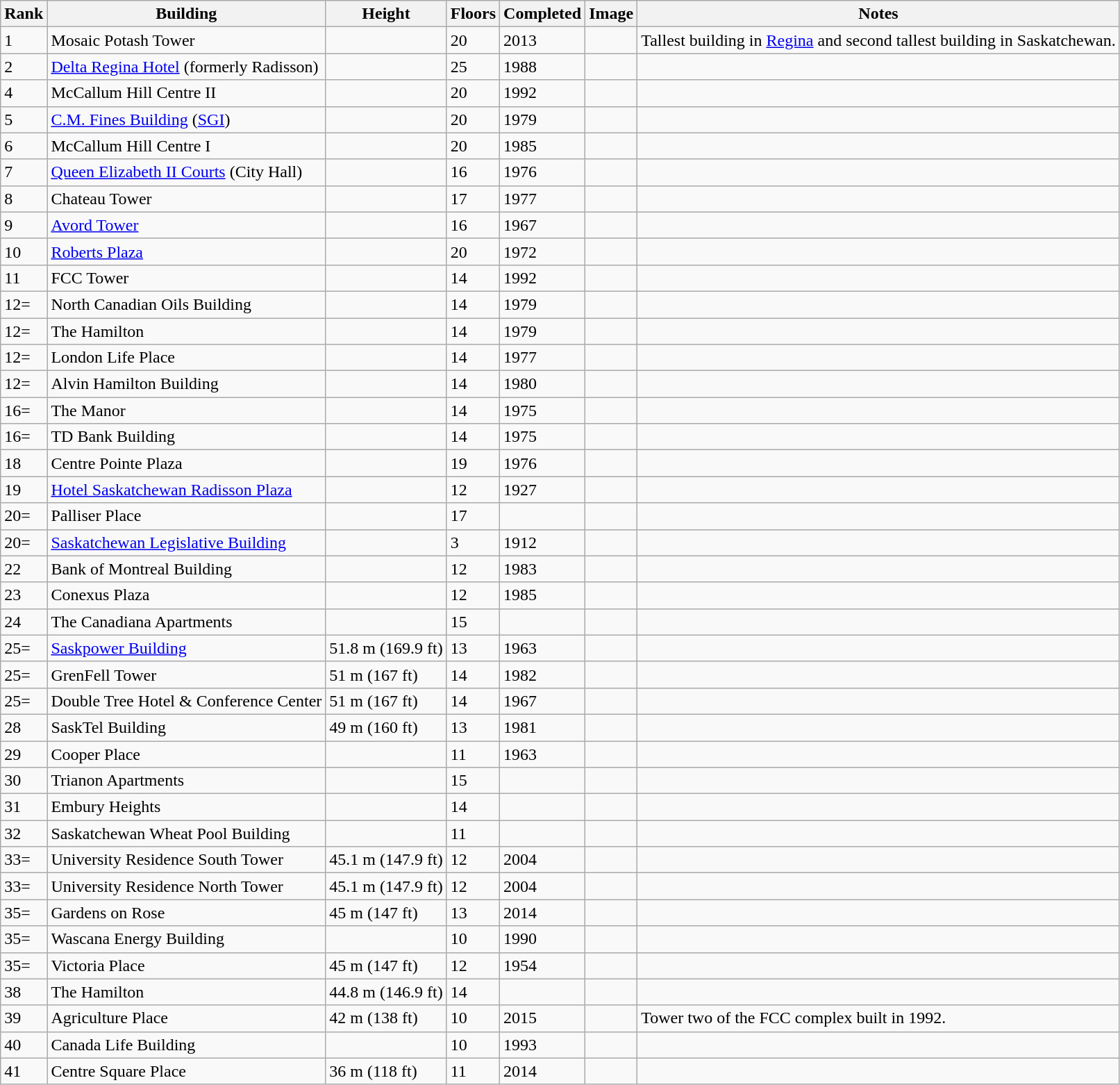<table class="wikitable sortable">
<tr>
<th>Rank</th>
<th>Building</th>
<th>Height</th>
<th>Floors</th>
<th>Completed</th>
<th>Image</th>
<th>Notes</th>
</tr>
<tr>
<td>1</td>
<td>Mosaic Potash Tower</td>
<td></td>
<td>20</td>
<td>2013</td>
<td></td>
<td>Tallest building in <a href='#'>Regina</a> and second tallest building in Saskatchewan.</td>
</tr>
<tr>
<td>2</td>
<td><a href='#'>Delta Regina Hotel</a> (formerly Radisson)</td>
<td></td>
<td>25</td>
<td>1988</td>
<td></td>
<td></td>
</tr>
<tr>
<td>4</td>
<td>McCallum Hill Centre II</td>
<td></td>
<td>20</td>
<td>1992</td>
<td></td>
<td></td>
</tr>
<tr>
<td>5</td>
<td><a href='#'>C.M. Fines Building</a> (<a href='#'>SGI</a>)</td>
<td></td>
<td>20</td>
<td>1979</td>
<td></td>
<td></td>
</tr>
<tr>
<td>6</td>
<td>McCallum Hill Centre I</td>
<td></td>
<td>20</td>
<td>1985</td>
<td></td>
<td></td>
</tr>
<tr>
<td>7</td>
<td><a href='#'>Queen Elizabeth II Courts</a> (City Hall)</td>
<td></td>
<td>16</td>
<td>1976</td>
<td></td>
<td></td>
</tr>
<tr>
<td>8</td>
<td>Chateau Tower<br></td>
<td></td>
<td>17</td>
<td>1977</td>
<td></td>
<td></td>
</tr>
<tr>
<td>9</td>
<td><a href='#'>Avord Tower</a><br></td>
<td></td>
<td>16</td>
<td>1967</td>
<td></td>
<td></td>
</tr>
<tr>
<td>10</td>
<td><a href='#'>Roberts Plaza</a><br></td>
<td></td>
<td>20</td>
<td>1972</td>
<td></td>
<td></td>
</tr>
<tr>
<td>11</td>
<td>FCC Tower<br></td>
<td></td>
<td>14</td>
<td>1992</td>
<td></td>
<td></td>
</tr>
<tr>
<td>12=</td>
<td>North Canadian Oils Building<br></td>
<td></td>
<td>14</td>
<td>1979</td>
<td></td>
<td></td>
</tr>
<tr>
<td>12=</td>
<td>The Hamilton<br></td>
<td></td>
<td>14</td>
<td>1979</td>
<td></td>
<td></td>
</tr>
<tr>
<td>12=</td>
<td>London Life Place<br></td>
<td></td>
<td>14</td>
<td>1977</td>
<td></td>
<td></td>
</tr>
<tr>
<td>12=</td>
<td>Alvin Hamilton Building<br></td>
<td></td>
<td>14</td>
<td>1980</td>
<td></td>
<td></td>
</tr>
<tr>
<td>16=</td>
<td>The Manor<br></td>
<td></td>
<td>14</td>
<td>1975</td>
<td></td>
<td></td>
</tr>
<tr>
<td>16=</td>
<td>TD Bank Building<br></td>
<td></td>
<td>14</td>
<td>1975</td>
<td></td>
<td></td>
</tr>
<tr>
<td>18</td>
<td>Centre Pointe Plaza<br></td>
<td></td>
<td>19</td>
<td>1976</td>
<td></td>
<td></td>
</tr>
<tr>
<td>19</td>
<td><a href='#'>Hotel Saskatchewan Radisson Plaza</a></td>
<td></td>
<td>12</td>
<td>1927</td>
<td></td>
<td></td>
</tr>
<tr>
<td>20=</td>
<td>Palliser Place</td>
<td></td>
<td>17</td>
<td></td>
<td></td>
<td></td>
</tr>
<tr>
<td>20=</td>
<td><a href='#'>Saskatchewan Legislative Building</a></td>
<td></td>
<td>3</td>
<td>1912</td>
<td></td>
<td></td>
</tr>
<tr>
<td>22</td>
<td>Bank of Montreal Building<br></td>
<td></td>
<td>12</td>
<td>1983</td>
<td></td>
<td></td>
</tr>
<tr>
<td>23</td>
<td>Conexus Plaza<br></td>
<td></td>
<td>12</td>
<td>1985</td>
<td></td>
<td></td>
</tr>
<tr>
<td>24</td>
<td>The Canadiana Apartments<br></td>
<td></td>
<td>15</td>
<td></td>
<td></td>
<td></td>
</tr>
<tr>
<td>25=</td>
<td><a href='#'>Saskpower Building</a><br></td>
<td>51.8 m (169.9 ft)</td>
<td>13</td>
<td>1963</td>
<td></td>
<td></td>
</tr>
<tr>
<td>25=</td>
<td>GrenFell Tower<br></td>
<td>51 m (167 ft)</td>
<td>14</td>
<td>1982</td>
<td></td>
<td></td>
</tr>
<tr>
<td>25=</td>
<td>Double Tree Hotel & Conference Center<br></td>
<td>51 m (167 ft)</td>
<td>14</td>
<td>1967</td>
<td></td>
<td></td>
</tr>
<tr>
<td>28</td>
<td>SaskTel Building<br></td>
<td>49 m (160 ft)</td>
<td>13</td>
<td>1981</td>
<td></td>
<td></td>
</tr>
<tr>
<td>29</td>
<td>Cooper Place<br></td>
<td></td>
<td>11</td>
<td>1963</td>
<td></td>
<td></td>
</tr>
<tr>
<td>30</td>
<td>Trianon Apartments<br></td>
<td></td>
<td>15</td>
<td></td>
<td></td>
<td></td>
</tr>
<tr>
<td>31</td>
<td>Embury Heights<br></td>
<td></td>
<td>14</td>
<td></td>
<td></td>
<td></td>
</tr>
<tr>
<td>32</td>
<td>Saskatchewan Wheat Pool Building</td>
<td></td>
<td>11</td>
<td></td>
<td></td>
<td></td>
</tr>
<tr>
<td>33=</td>
<td>University Residence South Tower</td>
<td>45.1 m (147.9 ft)</td>
<td>12</td>
<td>2004</td>
<td></td>
<td></td>
</tr>
<tr>
<td>33=</td>
<td>University Residence North Tower</td>
<td>45.1 m (147.9 ft)</td>
<td>12</td>
<td>2004</td>
<td></td>
<td></td>
</tr>
<tr>
<td>35=</td>
<td>Gardens on Rose</td>
<td>45 m (147 ft)</td>
<td>13</td>
<td>2014</td>
<td></td>
<td></td>
</tr>
<tr>
<td>35=</td>
<td>Wascana Energy Building</td>
<td></td>
<td>10</td>
<td>1990</td>
<td></td>
<td></td>
</tr>
<tr>
<td>35=</td>
<td>Victoria Place</td>
<td>45 m (147 ft)</td>
<td>12</td>
<td>1954</td>
<td></td>
<td></td>
</tr>
<tr>
<td>38</td>
<td>The Hamilton</td>
<td>44.8 m (146.9 ft)</td>
<td>14</td>
<td></td>
<td></td>
<td></td>
</tr>
<tr>
<td>39</td>
<td>Agriculture Place</td>
<td>42 m (138 ft)</td>
<td>10</td>
<td>2015</td>
<td></td>
<td>Tower two of the FCC complex built in 1992.</td>
</tr>
<tr>
<td>40</td>
<td>Canada Life Building<br></td>
<td></td>
<td>10</td>
<td>1993</td>
<td></td>
<td></td>
</tr>
<tr>
<td>41</td>
<td>Centre Square Place</td>
<td>36 m (118 ft)</td>
<td>11</td>
<td>2014</td>
<td></td>
<td></td>
</tr>
</table>
